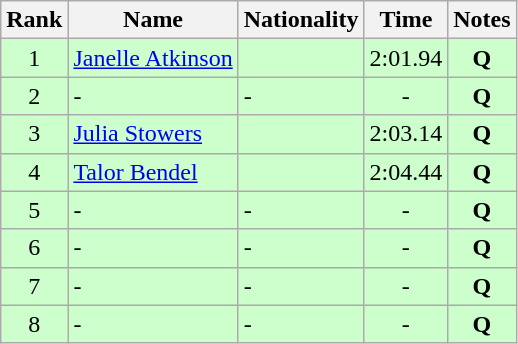<table class="wikitable sortable" style="text-align:center">
<tr>
<th>Rank</th>
<th>Name</th>
<th>Nationality</th>
<th>Time</th>
<th>Notes</th>
</tr>
<tr bgcolor=ccffcc>
<td>1</td>
<td align=left><a href='#'>Janelle Atkinson</a></td>
<td align=left></td>
<td>2:01.94</td>
<td><strong>Q</strong></td>
</tr>
<tr bgcolor=ccffcc>
<td>2</td>
<td align=left>-</td>
<td align=left>-</td>
<td>-</td>
<td><strong>Q</strong></td>
</tr>
<tr bgcolor=ccffcc>
<td>3</td>
<td align=left><a href='#'>Julia Stowers</a></td>
<td align=left></td>
<td>2:03.14</td>
<td><strong>Q</strong></td>
</tr>
<tr bgcolor=ccffcc>
<td>4</td>
<td align=left><a href='#'>Talor Bendel</a></td>
<td align=left></td>
<td>2:04.44</td>
<td><strong>Q</strong></td>
</tr>
<tr bgcolor=ccffcc>
<td>5</td>
<td align=left>-</td>
<td align=left>-</td>
<td>-</td>
<td><strong>Q</strong></td>
</tr>
<tr bgcolor=ccffcc>
<td>6</td>
<td align=left>-</td>
<td align=left>-</td>
<td>-</td>
<td><strong>Q</strong></td>
</tr>
<tr bgcolor=ccffcc>
<td>7</td>
<td align=left>-</td>
<td align=left>-</td>
<td>-</td>
<td><strong>Q</strong></td>
</tr>
<tr bgcolor=ccffcc>
<td>8</td>
<td align=left>-</td>
<td align=left>-</td>
<td>-</td>
<td><strong>Q</strong></td>
</tr>
</table>
